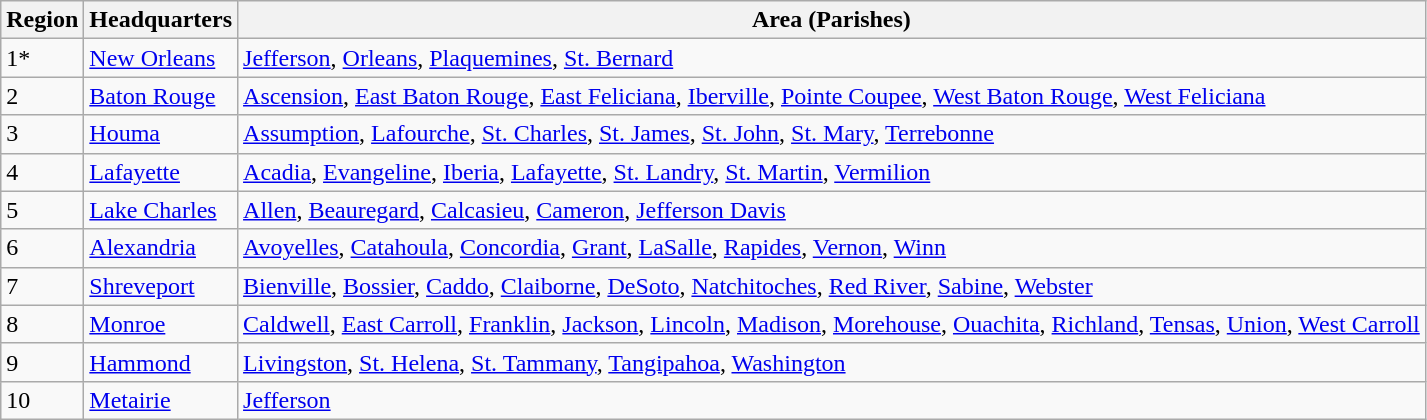<table class="wikitable">
<tr>
<th>Region</th>
<th>Headquarters</th>
<th>Area (Parishes)</th>
</tr>
<tr>
<td>1*</td>
<td><a href='#'>New Orleans</a></td>
<td><a href='#'>Jefferson</a>, <a href='#'>Orleans</a>, <a href='#'>Plaquemines</a>, <a href='#'>St. Bernard</a></td>
</tr>
<tr>
<td>2</td>
<td><a href='#'>Baton Rouge</a></td>
<td><a href='#'>Ascension</a>, <a href='#'>East Baton Rouge</a>, <a href='#'>East Feliciana</a>, <a href='#'>Iberville</a>, <a href='#'>Pointe Coupee</a>, <a href='#'>West Baton Rouge</a>, <a href='#'>West Feliciana</a></td>
</tr>
<tr>
<td>3</td>
<td><a href='#'>Houma</a></td>
<td><a href='#'>Assumption</a>, <a href='#'>Lafourche</a>, <a href='#'>St. Charles</a>, <a href='#'>St. James</a>, <a href='#'>St. John</a>, <a href='#'>St. Mary</a>, <a href='#'>Terrebonne</a></td>
</tr>
<tr>
<td>4</td>
<td><a href='#'>Lafayette</a></td>
<td><a href='#'>Acadia</a>, <a href='#'>Evangeline</a>, <a href='#'>Iberia</a>, <a href='#'>Lafayette</a>, <a href='#'>St. Landry</a>, <a href='#'>St. Martin</a>, <a href='#'>Vermilion</a></td>
</tr>
<tr>
<td>5</td>
<td><a href='#'>Lake Charles</a></td>
<td><a href='#'>Allen</a>, <a href='#'>Beauregard</a>, <a href='#'>Calcasieu</a>, <a href='#'>Cameron</a>, <a href='#'>Jefferson Davis</a></td>
</tr>
<tr>
<td>6</td>
<td><a href='#'>Alexandria</a></td>
<td><a href='#'>Avoyelles</a>, <a href='#'>Catahoula</a>, <a href='#'>Concordia</a>, <a href='#'>Grant</a>, <a href='#'>LaSalle</a>, <a href='#'>Rapides</a>, <a href='#'>Vernon</a>, <a href='#'>Winn</a></td>
</tr>
<tr>
<td>7</td>
<td><a href='#'>Shreveport</a></td>
<td><a href='#'>Bienville</a>, <a href='#'>Bossier</a>, <a href='#'>Caddo</a>, <a href='#'>Claiborne</a>, <a href='#'>DeSoto</a>, <a href='#'>Natchitoches</a>, <a href='#'>Red River</a>, <a href='#'>Sabine</a>, <a href='#'>Webster</a></td>
</tr>
<tr>
<td>8</td>
<td><a href='#'>Monroe</a></td>
<td><a href='#'>Caldwell</a>, <a href='#'>East Carroll</a>, <a href='#'>Franklin</a>, <a href='#'>Jackson</a>, <a href='#'>Lincoln</a>, <a href='#'>Madison</a>, <a href='#'>Morehouse</a>, <a href='#'>Ouachita</a>, <a href='#'>Richland</a>, <a href='#'>Tensas</a>, <a href='#'>Union</a>, <a href='#'>West Carroll</a></td>
</tr>
<tr>
<td>9</td>
<td><a href='#'>Hammond</a></td>
<td><a href='#'>Livingston</a>, <a href='#'>St. Helena</a>, <a href='#'>St. Tammany</a>, <a href='#'>Tangipahoa</a>, <a href='#'>Washington</a></td>
</tr>
<tr>
<td>10</td>
<td><a href='#'>Metairie</a></td>
<td><a href='#'>Jefferson</a></td>
</tr>
</table>
